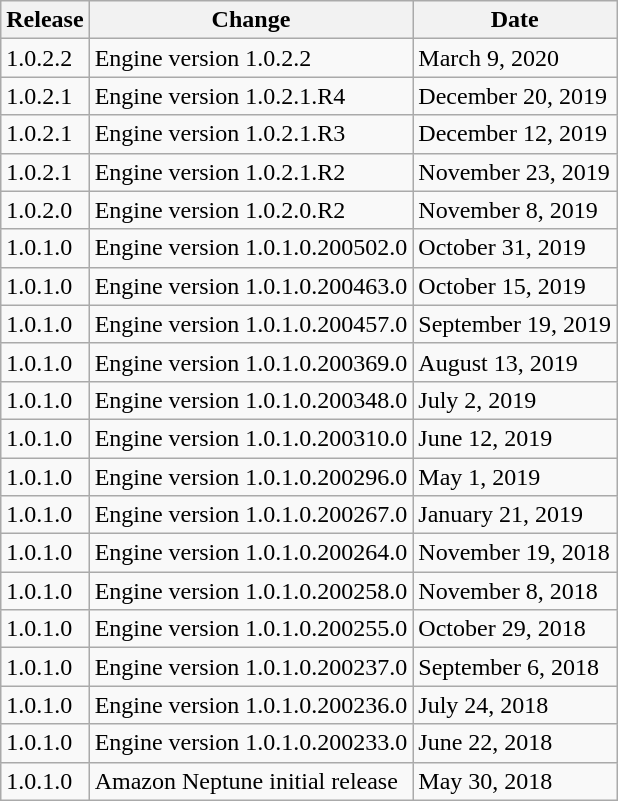<table class="wikitable">
<tr>
<th>Release</th>
<th>Change</th>
<th>Date</th>
</tr>
<tr>
<td>1.0.2.2</td>
<td>Engine version 1.0.2.2</td>
<td>March 9, 2020</td>
</tr>
<tr>
<td>1.0.2.1</td>
<td>Engine version 1.0.2.1.R4</td>
<td>December 20, 2019</td>
</tr>
<tr>
<td>1.0.2.1</td>
<td>Engine version 1.0.2.1.R3</td>
<td>December 12, 2019</td>
</tr>
<tr>
<td>1.0.2.1</td>
<td>Engine version 1.0.2.1.R2</td>
<td>November 23, 2019</td>
</tr>
<tr>
<td>1.0.2.0</td>
<td>Engine version 1.0.2.0.R2</td>
<td>November 8, 2019</td>
</tr>
<tr>
<td>1.0.1.0</td>
<td>Engine version 1.0.1.0.200502.0</td>
<td>October 31, 2019</td>
</tr>
<tr>
<td>1.0.1.0</td>
<td>Engine version 1.0.1.0.200463.0</td>
<td>October 15, 2019</td>
</tr>
<tr>
<td>1.0.1.0</td>
<td>Engine version 1.0.1.0.200457.0</td>
<td>September 19, 2019</td>
</tr>
<tr>
<td>1.0.1.0</td>
<td>Engine version 1.0.1.0.200369.0</td>
<td>August 13, 2019</td>
</tr>
<tr>
<td>1.0.1.0</td>
<td>Engine version 1.0.1.0.200348.0</td>
<td>July 2, 2019</td>
</tr>
<tr>
<td>1.0.1.0</td>
<td>Engine version 1.0.1.0.200310.0</td>
<td>June 12, 2019</td>
</tr>
<tr>
<td>1.0.1.0</td>
<td>Engine version 1.0.1.0.200296.0</td>
<td>May 1, 2019</td>
</tr>
<tr>
<td>1.0.1.0</td>
<td>Engine version 1.0.1.0.200267.0</td>
<td>January 21, 2019</td>
</tr>
<tr>
<td>1.0.1.0</td>
<td>Engine version 1.0.1.0.200264.0</td>
<td>November 19, 2018</td>
</tr>
<tr>
<td>1.0.1.0</td>
<td>Engine version 1.0.1.0.200258.0</td>
<td>November 8, 2018</td>
</tr>
<tr>
<td>1.0.1.0</td>
<td>Engine version 1.0.1.0.200255.0</td>
<td>October 29, 2018</td>
</tr>
<tr>
<td>1.0.1.0</td>
<td>Engine version 1.0.1.0.200237.0</td>
<td>September 6, 2018</td>
</tr>
<tr>
<td>1.0.1.0</td>
<td>Engine version 1.0.1.0.200236.0</td>
<td>July 24, 2018</td>
</tr>
<tr>
<td>1.0.1.0</td>
<td>Engine version 1.0.1.0.200233.0</td>
<td>June 22, 2018</td>
</tr>
<tr>
<td>1.0.1.0</td>
<td>Amazon Neptune initial release</td>
<td>May 30, 2018</td>
</tr>
</table>
